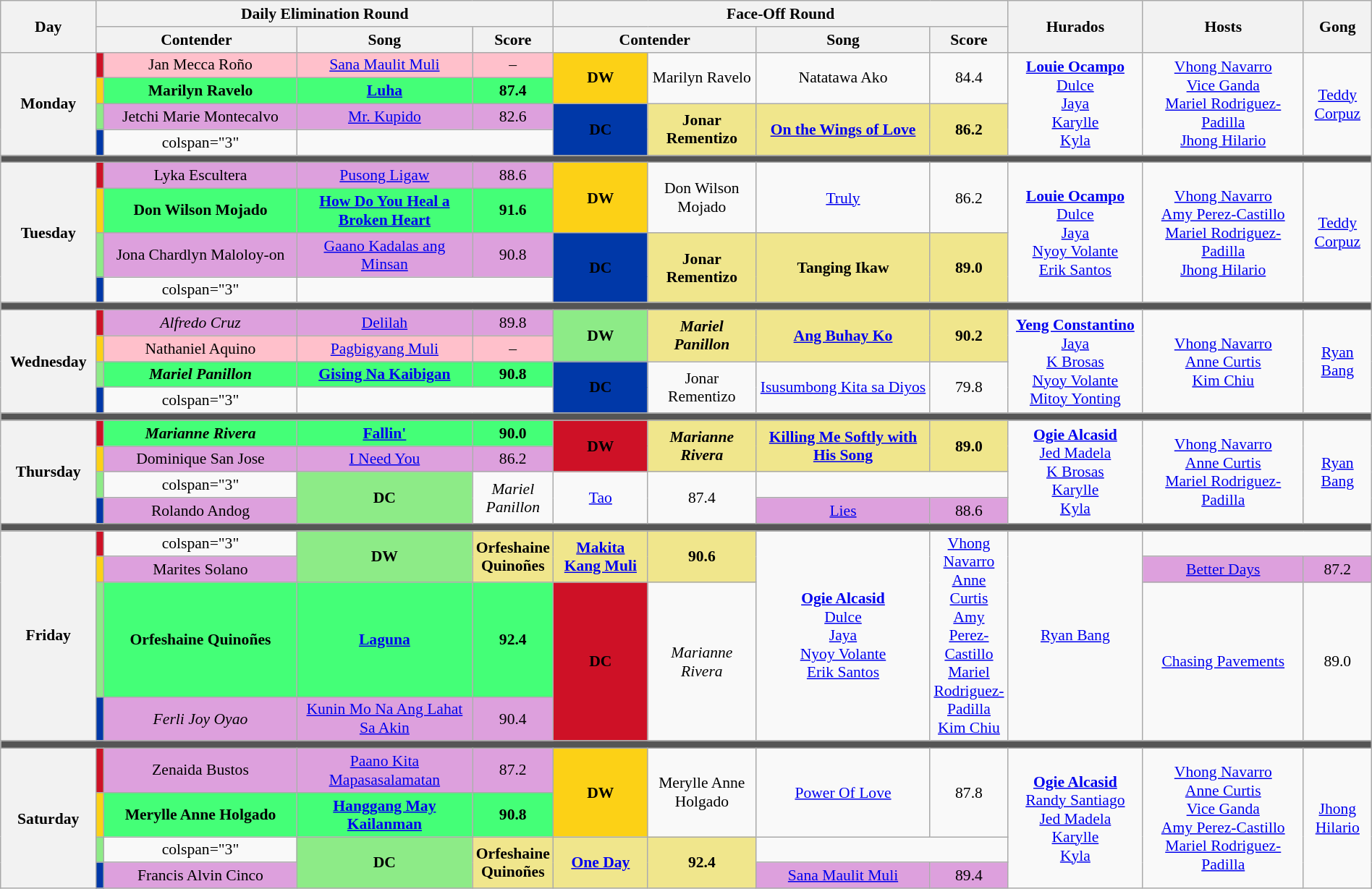<table class="wikitable mw-collapsible mw-collapsed" style="text-align:center; font-size:90%; width:100%;">
<tr>
<th rowspan="2" width="07%">Day</th>
<th colspan="4">Daily Elimination Round</th>
<th colspan="4">Face-Off Round</th>
<th rowspan="2" width="10%">Hurados</th>
<th rowspan="2" width="12%">Hosts</th>
<th rowspan="2" width="05%">Gong</th>
</tr>
<tr>
<th width="15%"  colspan=2>Contender</th>
<th width="13%">Song</th>
<th width="05%">Score</th>
<th width="15%"  colspan=2>Contender</th>
<th width="13%">Song</th>
<th width="05%">Score</th>
</tr>
<tr>
<th rowspan="4">Monday<br><small></small></th>
<th style="background-color:#CE1126;"></th>
<td style="background:pink;">Jan Mecca Roño</td>
<td style="background:pink;"><a href='#'>Sana Maulit Muli</a></td>
<td style="background:pink;">–</td>
<th rowspan="2" style="background-color:#FCD116;">DW</th>
<td rowspan="2">Marilyn Ravelo</td>
<td rowspan="2">Natatawa Ako</td>
<td rowspan="2">84.4</td>
<td rowspan="4"><strong><a href='#'>Louie Ocampo</a></strong><br><a href='#'>Dulce</a><br><a href='#'>Jaya</a><br><a href='#'>Karylle</a><br><a href='#'>Kyla</a></td>
<td rowspan="4"><a href='#'>Vhong Navarro</a><br><a href='#'>Vice Ganda</a><br><a href='#'>Mariel Rodriguez-Padilla</a><br><a href='#'>Jhong Hilario</a></td>
<td rowspan="4"><a href='#'>Teddy Corpuz</a></td>
</tr>
<tr>
<th style="background-color:#FCD116;"></th>
<td style="background:#44ff77;"><strong>Marilyn Ravelo</strong></td>
<td style="background:#44ff77;"><strong><a href='#'>Luha</a></strong></td>
<td style="background:#44ff77;"><strong>87.4</strong></td>
</tr>
<tr>
<th style="background-color:#8deb87;"></th>
<td style="background:Plum;">Jetchi Marie Montecalvo</td>
<td style="background:Plum;"><a href='#'>Mr. Kupido</a></td>
<td style="background:Plum;">82.6</td>
<th rowspan="2" style="background-color:#0038A8;">DC</th>
<td rowspan="2" style="background:Khaki"><strong>Jonar Rementizo</strong></td>
<td rowspan="2" style="background:Khaki"><strong><a href='#'>On the Wings of Love</a></strong></td>
<td rowspan="2" style="background:Khaki"><strong>86.2</strong></td>
</tr>
<tr>
<th style="background-color:#0038A8;"></th>
<td>colspan="3" </td>
</tr>
<tr>
<th colspan="12" style="background:#555;"></th>
</tr>
<tr>
<th rowspan="4">Tuesday<br><small></small></th>
<th style="background-color:#CE1126;"></th>
<td style="background:Plum;">Lyka Escultera</td>
<td style="background:Plum;"><a href='#'>Pusong Ligaw</a></td>
<td style="background:Plum;">88.6</td>
<th rowspan="2" style="background-color:#FCD116;">DW</th>
<td rowspan="2">Don Wilson Mojado</td>
<td rowspan="2"><a href='#'>Truly</a></td>
<td rowspan="2">86.2</td>
<td rowspan="4"><strong><a href='#'>Louie Ocampo</a></strong><br><a href='#'>Dulce</a><br><a href='#'>Jaya</a><br><a href='#'>Nyoy Volante</a><br><a href='#'>Erik Santos</a></td>
<td rowspan="4"><a href='#'>Vhong Navarro</a><br><a href='#'>Amy Perez-Castillo</a><br><a href='#'>Mariel Rodriguez-Padilla</a><br><a href='#'>Jhong Hilario</a></td>
<td rowspan="4"><a href='#'>Teddy Corpuz</a></td>
</tr>
<tr>
<th style="background-color:#FCD116;"></th>
<td style="background:#44ff77;"><strong>Don Wilson Mojado</strong></td>
<td style="background:#44ff77;"><strong><a href='#'>How Do You Heal a Broken Heart</a></strong></td>
<td style="background:#44ff77;"><strong>91.6</strong></td>
</tr>
<tr>
<th style="background-color:#8deb87;"></th>
<td style="background:Plum;">Jona Chardlyn Maloloy-on</td>
<td style="background:Plum;"><a href='#'>Gaano Kadalas ang Minsan</a></td>
<td style="background:Plum;">90.8</td>
<th rowspan="2" style="background-color:#0038A8;">DC</th>
<td rowspan="2" style="background:Khaki"><strong>Jonar Rementizo</strong></td>
<td rowspan="2" style="background:Khaki"><strong>Tanging Ikaw</strong></td>
<td rowspan="2" style="background:Khaki"><strong>89.0</strong></td>
</tr>
<tr>
<th style="background-color:#0038A8;"></th>
<td>colspan="3" </td>
</tr>
<tr>
<th colspan="12" style="background:#555;"></th>
</tr>
<tr>
<th rowspan="4">Wednesday<br><small></small></th>
<th style="background-color:#CE1126;"></th>
<td style="background:Plum;"><em>Alfredo Cruz</em></td>
<td style="background:Plum;"><a href='#'>Delilah</a></td>
<td style="background:Plum;">89.8</td>
<th rowspan="2" style="background-color:#8deb87;">DW</th>
<td rowspan="2" style="background:Khaki"><strong><em>Mariel Panillon</em></strong></td>
<td rowspan="2" style="background:Khaki"><strong><a href='#'>Ang Buhay Ko</a></strong></td>
<td rowspan="2" style="background:Khaki"><strong>90.2</strong></td>
<td rowspan="4"><strong><a href='#'>Yeng Constantino</a></strong><br><a href='#'>Jaya</a><br><a href='#'>K Brosas</a><br><a href='#'>Nyoy Volante</a><br><a href='#'>Mitoy Yonting</a></td>
<td rowspan="4"><a href='#'>Vhong Navarro</a><br><a href='#'>Anne Curtis</a><br><a href='#'>Kim Chiu</a></td>
<td rowspan="4"><a href='#'>Ryan Bang</a></td>
</tr>
<tr>
<th style="background-color:#FCD116;"></th>
<td style="background:pink;">Nathaniel Aquino</td>
<td style="background:pink;"><a href='#'>Pagbigyang Muli</a></td>
<td style="background:pink;">–</td>
</tr>
<tr>
<th style="background-color:#8deb87;"></th>
<td style="background:#44ff77;"><strong><em>Mariel Panillon</em></strong></td>
<td style="background:#44ff77;"><strong><a href='#'>Gising Na Kaibigan</a></strong></td>
<td style="background:#44ff77;"><strong>90.8</strong></td>
<th rowspan="2" style="background-color:#0038A8;">DC</th>
<td rowspan="2">Jonar Rementizo</td>
<td rowspan="2"><a href='#'>Isusumbong Kita sa Diyos</a></td>
<td rowspan="2">79.8</td>
</tr>
<tr>
<th style="background-color:#0038A8;"></th>
<td>colspan="3" </td>
</tr>
<tr>
<th colspan="12" style="background:#555;"></th>
</tr>
<tr>
<th rowspan="4">Thursday<br><small></small></th>
<th style="background-color:#CE1126;"></th>
<td style="background:#44ff77;"><strong><em>Marianne Rivera</em></strong></td>
<td style="background:#44ff77;"><strong><a href='#'>Fallin'</a></strong></td>
<td style="background:#44ff77;"><strong>90.0</strong></td>
<th rowspan="2" style="background-color:#CE1126;">DW</th>
<td rowspan="2" style="background:Khaki"><strong><em>Marianne Rivera</em></strong></td>
<td rowspan="2" style="background:Khaki"><strong><a href='#'>Killing Me Softly with His Song</a></strong></td>
<td rowspan="2" style="background:Khaki"><strong>89.0</strong></td>
<td rowspan="4"><strong><a href='#'>Ogie Alcasid</a></strong><br><a href='#'>Jed Madela</a><br><a href='#'>K Brosas</a><br><a href='#'>Karylle</a><br><a href='#'>Kyla</a></td>
<td rowspan="4"><a href='#'>Vhong Navarro</a><br><a href='#'>Anne Curtis</a><br><a href='#'>Mariel Rodriguez-Padilla</a></td>
<td rowspan="4"><a href='#'>Ryan Bang</a></td>
</tr>
<tr>
<th style="background-color:#FCD116;"></th>
<td style="background:Plum;">Dominique San Jose</td>
<td style="background:Plum;"><a href='#'>I Need You</a></td>
<td style="background:Plum;">86.2</td>
</tr>
<tr>
<th style="background-color:#8deb87;"></th>
<td>colspan="3" </td>
<th rowspan="2" style="background-color:#8deb87;">DC</th>
<td rowspan="2"><em>Mariel Panillon</em></td>
<td rowspan="2"><a href='#'>Tao</a></td>
<td rowspan="2">87.4</td>
</tr>
<tr>
<th style="background-color:#0038A8;"></th>
<td style="background:Plum;">Rolando Andog</td>
<td style="background:Plum;"><a href='#'>Lies</a></td>
<td style="background:Plum;">88.6</td>
</tr>
<tr>
<th colspan="12" style="background:#555;"></th>
</tr>
<tr>
<th rowspan="4">Friday<br><small></small></th>
<th style="background-color:#CE1126;"></th>
<td>colspan="3" </td>
<th rowspan="2" style="background-color:#8deb87;">DW</th>
<td rowspan="2" style="background:Khaki"><strong>Orfeshaine Quinoñes</strong></td>
<td rowspan="2" style="background:Khaki"><strong><a href='#'>Makita Kang Muli</a></strong></td>
<td rowspan="2" style="background:Khaki"><strong>90.6</strong></td>
<td rowspan="4"><strong><a href='#'>Ogie Alcasid</a></strong><br><a href='#'>Dulce</a><br><a href='#'>Jaya</a><br><a href='#'>Nyoy Volante</a><br><a href='#'>Erik Santos</a></td>
<td rowspan="4"><a href='#'>Vhong Navarro</a><br><a href='#'>Anne Curtis</a><br><a href='#'>Amy Perez-Castillo</a><br><a href='#'>Mariel Rodriguez-Padilla</a><br><a href='#'>Kim Chiu</a></td>
<td rowspan="4"><a href='#'>Ryan Bang</a></td>
</tr>
<tr>
<th style="background-color:#FCD116;"></th>
<td style="background:Plum;">Marites Solano</td>
<td style="background:Plum;"><a href='#'>Better Days</a></td>
<td style="background:Plum;">87.2</td>
</tr>
<tr>
<th style="background-color:#8deb87;"></th>
<td style="background:#44ff77;"><strong>Orfeshaine Quinoñes</strong></td>
<td style="background:#44ff77;"><strong><a href='#'>Laguna</a></strong></td>
<td style="background:#44ff77;"><strong>92.4</strong></td>
<th rowspan="2" style="background-color:#CE1126;">DC</th>
<td rowspan="2"><em>Marianne Rivera</em></td>
<td rowspan="2"><a href='#'>Chasing Pavements</a></td>
<td rowspan="2">89.0</td>
</tr>
<tr>
<th style="background-color:#0038A8;"></th>
<td style="background:Plum;"><em>Ferli Joy Oyao</em></td>
<td style="background:Plum;"><a href='#'>Kunin Mo Na Ang Lahat Sa Akin</a></td>
<td style="background:Plum;">90.4</td>
</tr>
<tr>
<th colspan="12" style="background:#555;"></th>
</tr>
<tr>
<th rowspan="4">Saturday<br><small></small></th>
<th style="background-color:#CE1126;"></th>
<td style="background:Plum;">Zenaida Bustos</td>
<td style="background:Plum;"><a href='#'>Paano Kita Mapasasalamatan</a></td>
<td style="background:Plum;">87.2</td>
<th rowspan="2" style="background-color:#FCD116;">DW</th>
<td rowspan="2">Merylle Anne Holgado</td>
<td rowspan="2"><a href='#'>Power Of Love</a></td>
<td rowspan="2">87.8</td>
<td rowspan="4"><strong><a href='#'>Ogie Alcasid</a></strong><br><a href='#'>Randy Santiago</a><br><a href='#'>Jed Madela</a><br><a href='#'>Karylle</a><br><a href='#'>Kyla</a></td>
<td rowspan="4"><a href='#'>Vhong Navarro</a><br><a href='#'>Anne Curtis</a><br><a href='#'>Vice Ganda</a><br><a href='#'>Amy Perez-Castillo</a><br><a href='#'>Mariel Rodriguez-Padilla</a></td>
<td rowspan="4"><a href='#'>Jhong Hilario</a></td>
</tr>
<tr>
<th style="background-color:#FCD116;"></th>
<td style="background:#44ff77;"><strong>Merylle Anne Holgado</strong></td>
<td style="background:#44ff77;"><strong><a href='#'>Hanggang May Kailanman</a></strong></td>
<td style="background:#44ff77;"><strong>90.8</strong></td>
</tr>
<tr>
<th style="background-color:#8deb87;"></th>
<td>colspan="3" </td>
<th rowspan="2" style="background-color:#8deb87;">DC</th>
<td rowspan="2" style="background:Khaki"><strong>Orfeshaine Quinoñes</strong></td>
<td rowspan="2" style="background:Khaki"><strong><a href='#'>One Day</a></strong></td>
<td rowspan="2" style="background:Khaki"><strong>92.4</strong></td>
</tr>
<tr>
<th style="background-color:#0038A8;"></th>
<td style="background:Plum;">Francis Alvin Cinco</td>
<td style="background:Plum;"><a href='#'>Sana Maulit Muli</a></td>
<td style="background:Plum;">89.4</td>
</tr>
</table>
